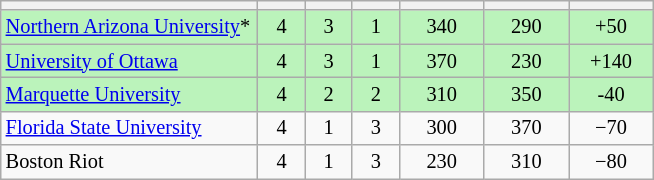<table class="wikitable" style="text-align: center; font-size: 85%;">
<tr>
<th width=165></th>
<th width=25></th>
<th width=25></th>
<th width=25></th>
<th width=50></th>
<th width=50></th>
<th width=50></th>
</tr>
<tr style="background:#BBF3BB;">
<td style="text-align:left;"><a href='#'>Northern Arizona University</a>*</td>
<td>4</td>
<td>3</td>
<td>1</td>
<td>340</td>
<td>290</td>
<td>+50</td>
</tr>
<tr style="background:#BBF3BB;">
<td style="text-align:left;"><a href='#'>University of Ottawa</a></td>
<td>4</td>
<td>3</td>
<td>1</td>
<td>370</td>
<td>230</td>
<td>+140</td>
</tr>
<tr style="background:#BBF3BB;">
<td style="text-align:left;"><a href='#'>Marquette University</a></td>
<td>4</td>
<td>2</td>
<td>2</td>
<td>310</td>
<td>350</td>
<td>-40</td>
</tr>
<tr>
<td style="text-align:left;"><a href='#'>Florida State University</a></td>
<td>4</td>
<td>1</td>
<td>3</td>
<td>300</td>
<td>370</td>
<td>−70</td>
</tr>
<tr>
<td style="text-align:left;">Boston Riot</td>
<td>4</td>
<td>1</td>
<td>3</td>
<td>230</td>
<td>310</td>
<td>−80</td>
</tr>
</table>
